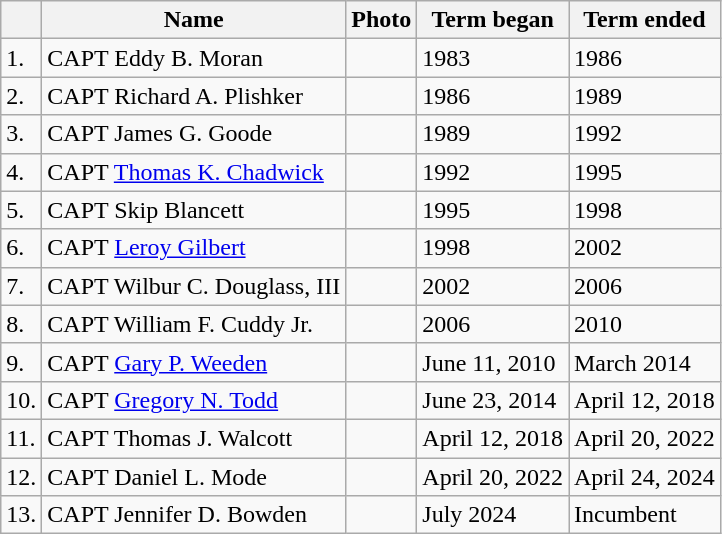<table class="wikitable">
<tr>
<th></th>
<th>Name</th>
<th>Photo</th>
<th>Term began</th>
<th>Term ended</th>
</tr>
<tr>
<td>1.</td>
<td>CAPT Eddy B. Moran</td>
<td></td>
<td>1983</td>
<td>1986</td>
</tr>
<tr>
<td>2.</td>
<td>CAPT Richard A. Plishker</td>
<td></td>
<td>1986</td>
<td>1989</td>
</tr>
<tr>
<td>3.</td>
<td>CAPT James G. Goode</td>
<td></td>
<td>1989</td>
<td>1992</td>
</tr>
<tr>
<td>4.</td>
<td>CAPT <a href='#'>Thomas K. Chadwick</a></td>
<td></td>
<td>1992</td>
<td>1995</td>
</tr>
<tr>
<td>5.</td>
<td>CAPT Skip Blancett</td>
<td></td>
<td>1995</td>
<td>1998</td>
</tr>
<tr>
<td>6.</td>
<td>CAPT <a href='#'>Leroy Gilbert</a></td>
<td></td>
<td>1998</td>
<td>2002</td>
</tr>
<tr>
<td>7.</td>
<td>CAPT Wilbur C. Douglass, III</td>
<td></td>
<td>2002</td>
<td>2006</td>
</tr>
<tr>
<td>8.</td>
<td>CAPT William F. Cuddy Jr.</td>
<td></td>
<td>2006</td>
<td>2010</td>
</tr>
<tr>
<td>9.</td>
<td>CAPT <a href='#'>Gary P. Weeden</a></td>
<td></td>
<td>June 11, 2010</td>
<td>March 2014</td>
</tr>
<tr>
<td>10.</td>
<td>CAPT <a href='#'>Gregory N. Todd</a></td>
<td></td>
<td>June 23, 2014</td>
<td>April 12, 2018</td>
</tr>
<tr>
<td>11.</td>
<td>CAPT Thomas J. Walcott</td>
<td></td>
<td>April 12, 2018</td>
<td>April 20, 2022</td>
</tr>
<tr>
<td>12.</td>
<td>CAPT Daniel L. Mode</td>
<td></td>
<td>April 20, 2022</td>
<td>April 24, 2024</td>
</tr>
<tr>
<td>13.</td>
<td>CAPT Jennifer D. Bowden</td>
<td></td>
<td>July 2024</td>
<td>Incumbent</td>
</tr>
</table>
